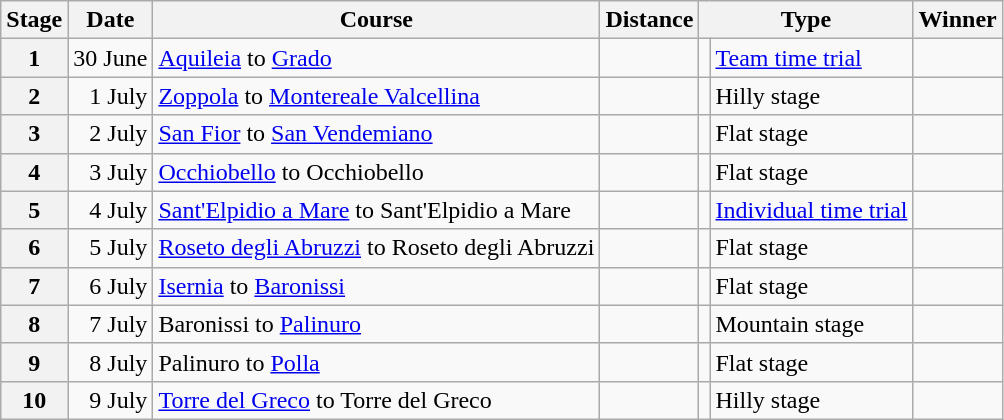<table class="wikitable">
<tr>
<th scope="col">Stage</th>
<th scope="col">Date</th>
<th scope="col">Course</th>
<th scope="col">Distance</th>
<th scope="col" colspan="2">Type</th>
<th scope="col">Winner</th>
</tr>
<tr>
<th scope="row">1</th>
<td style="text-align:right;">30 June</td>
<td><a href='#'>Aquileia</a> to <a href='#'>Grado</a></td>
<td></td>
<td></td>
<td><a href='#'>Team time trial</a></td>
<td></td>
</tr>
<tr>
<th scope="row">2</th>
<td style="text-align:right;">1 July</td>
<td><a href='#'>Zoppola</a> to <a href='#'>Montereale Valcellina</a></td>
<td></td>
<td></td>
<td>Hilly stage</td>
<td></td>
</tr>
<tr>
<th scope="row">3</th>
<td style="text-align:right;">2 July</td>
<td><a href='#'>San Fior</a> to <a href='#'>San Vendemiano</a></td>
<td></td>
<td></td>
<td>Flat stage</td>
<td></td>
</tr>
<tr>
<th scope="row">4</th>
<td style="text-align:right;">3 July</td>
<td><a href='#'>Occhiobello</a> to Occhiobello</td>
<td></td>
<td></td>
<td>Flat stage</td>
<td></td>
</tr>
<tr>
<th scope="row">5</th>
<td style="text-align:right;">4 July</td>
<td><a href='#'>Sant'Elpidio a Mare</a> to Sant'Elpidio a Mare</td>
<td></td>
<td></td>
<td><a href='#'>Individual time trial</a></td>
<td></td>
</tr>
<tr>
<th scope="row">6</th>
<td style="text-align:right;">5 July</td>
<td><a href='#'>Roseto degli Abruzzi</a> to Roseto degli Abruzzi</td>
<td></td>
<td></td>
<td>Flat stage</td>
<td></td>
</tr>
<tr>
<th scope="row">7</th>
<td style="text-align:right;">6 July</td>
<td><a href='#'>Isernia</a> to <a href='#'>Baronissi</a></td>
<td></td>
<td></td>
<td>Flat stage</td>
<td></td>
</tr>
<tr>
<th scope="row">8</th>
<td style="text-align:right;">7 July</td>
<td>Baronissi to <a href='#'>Palinuro</a></td>
<td></td>
<td></td>
<td>Mountain stage</td>
<td></td>
</tr>
<tr>
<th scope="row">9</th>
<td style="text-align:right;">8 July</td>
<td>Palinuro to <a href='#'>Polla</a></td>
<td></td>
<td></td>
<td>Flat stage</td>
<td></td>
</tr>
<tr>
<th scope="row">10</th>
<td style="text-align:right;">9 July</td>
<td><a href='#'>Torre del Greco</a> to Torre del Greco</td>
<td></td>
<td></td>
<td>Hilly stage</td>
<td></td>
</tr>
</table>
